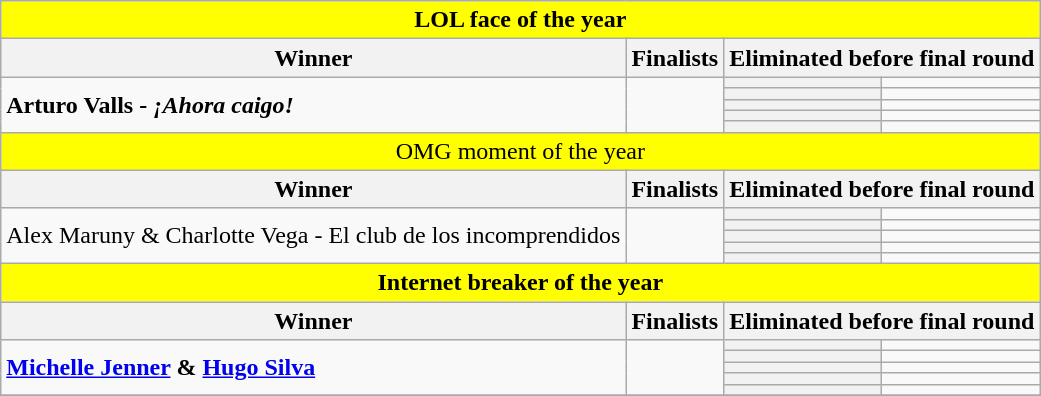<table class="wikitable">
<tr>
<td colspan="4" bgcolor=Yellow align=center><strong>LOL face of the year</strong></td>
</tr>
<tr>
<th>Winner</th>
<th>Finalists</th>
<th colspan=2>Eliminated before final round</th>
</tr>
<tr>
<td rowspan="5"><strong>Arturo Valls - <em>¡Ahora caigo!<strong><em></td>
<td rowspan="5"></td>
<th></th>
<td></td>
</tr>
<tr>
<th></th>
<td></td>
</tr>
<tr>
<th></th>
<td></td>
</tr>
<tr>
<th></th>
<td></td>
</tr>
<tr>
<th></th>
<td></td>
</tr>
<tr>
<td colspan="4" bgcolor=Yellow align=center></strong>OMG moment of the year<strong></td>
</tr>
<tr>
<th>Winner</th>
<th>Finalists</th>
<th colspan=2>Eliminated before final round</th>
</tr>
<tr>
<td rowspan="5"></strong>Alex Maruny & Charlotte Vega - </em>El club de los incomprendidos</em></strong></td>
<td rowspan="5"></td>
<th></th>
<td></td>
</tr>
<tr>
<th></th>
<td></td>
</tr>
<tr>
<th></th>
<td></td>
</tr>
<tr>
<th></th>
<td></td>
</tr>
<tr>
<th></th>
<td></td>
</tr>
<tr>
<td colspan="4" bgcolor=Yellow align=center><strong>Internet breaker of the year</strong></td>
</tr>
<tr>
<th>Winner</th>
<th>Finalists</th>
<th colspan=2>Eliminated before final round</th>
</tr>
<tr>
<td rowspan="5"><strong><a href='#'>Michelle Jenner</a> & <a href='#'>Hugo Silva</a></strong></td>
<td rowspan="5"></td>
<th></th>
<td></td>
</tr>
<tr>
<th></th>
<td></td>
</tr>
<tr>
<th></th>
<td></td>
</tr>
<tr>
<th></th>
<td></td>
</tr>
<tr>
<th></th>
<td></td>
</tr>
<tr>
</tr>
</table>
